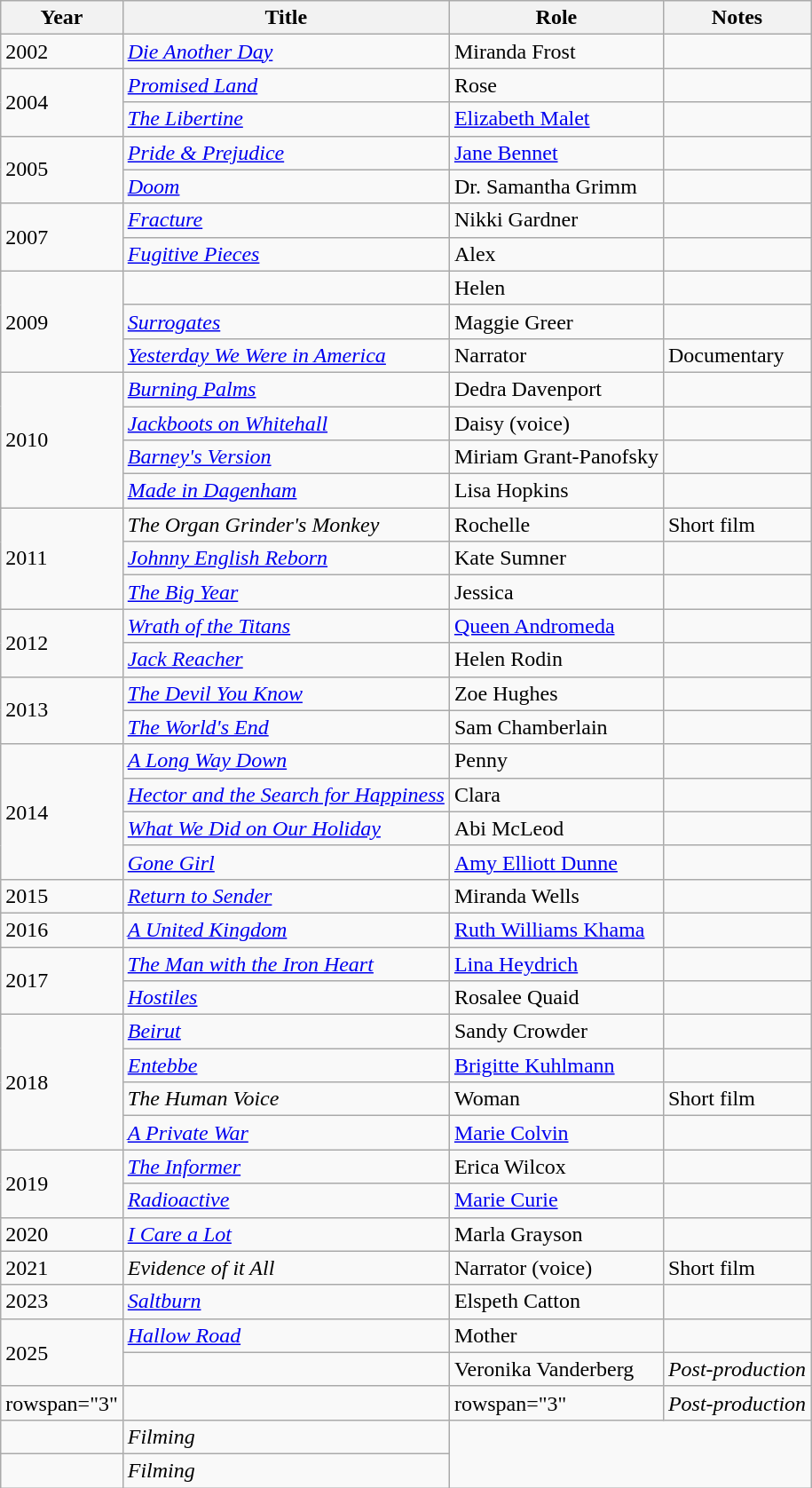<table class="wikitable sortable">
<tr>
<th>Year</th>
<th>Title</th>
<th>Role</th>
<th class="unsortable">Notes</th>
</tr>
<tr>
<td>2002</td>
<td><em><a href='#'>Die Another Day</a></em></td>
<td>Miranda Frost</td>
<td></td>
</tr>
<tr>
<td rowspan=2>2004</td>
<td><em><a href='#'>Promised Land</a></em></td>
<td>Rose</td>
<td></td>
</tr>
<tr>
<td data-sort-value="Libertine, The"><em><a href='#'>The Libertine</a></em></td>
<td><a href='#'>Elizabeth Malet</a></td>
<td></td>
</tr>
<tr>
<td rowspan=2>2005</td>
<td><em><a href='#'>Pride & Prejudice</a></em></td>
<td><a href='#'>Jane Bennet</a></td>
<td></td>
</tr>
<tr>
<td><em><a href='#'>Doom</a></em></td>
<td>Dr. Samantha Grimm</td>
<td></td>
</tr>
<tr>
<td rowspan=2>2007</td>
<td><em><a href='#'>Fracture</a></em></td>
<td>Nikki Gardner</td>
<td></td>
</tr>
<tr>
<td><em><a href='#'>Fugitive Pieces</a></em></td>
<td>Alex</td>
<td></td>
</tr>
<tr>
<td rowspan=3>2009</td>
<td><em></em></td>
<td>Helen</td>
<td></td>
</tr>
<tr>
<td><em><a href='#'>Surrogates</a></em></td>
<td>Maggie Greer</td>
<td></td>
</tr>
<tr>
<td><em><a href='#'>Yesterday We Were in America</a></em></td>
<td>Narrator</td>
<td>Documentary</td>
</tr>
<tr>
<td rowspan=4>2010</td>
<td><em><a href='#'>Burning Palms</a></em></td>
<td>Dedra Davenport</td>
<td></td>
</tr>
<tr>
<td><em><a href='#'>Jackboots on Whitehall</a></em></td>
<td>Daisy (voice)</td>
<td></td>
</tr>
<tr>
<td><em><a href='#'>Barney's Version</a></em></td>
<td>Miriam Grant-Panofsky</td>
<td></td>
</tr>
<tr>
<td><em><a href='#'>Made in Dagenham</a></em></td>
<td>Lisa Hopkins</td>
<td></td>
</tr>
<tr>
<td rowspan=3>2011</td>
<td data-sort-value="Organ Grinder's Monkey, The"><em>The Organ Grinder's Monkey</em></td>
<td>Rochelle</td>
<td>Short film</td>
</tr>
<tr>
<td><em><a href='#'>Johnny English Reborn</a></em></td>
<td>Kate Sumner</td>
<td></td>
</tr>
<tr>
<td data-sort-value="Big Year, The"><em><a href='#'>The Big Year</a></em></td>
<td>Jessica</td>
<td></td>
</tr>
<tr>
<td rowspan=2>2012</td>
<td><em><a href='#'>Wrath of the Titans</a></em></td>
<td><a href='#'>Queen Andromeda</a></td>
<td></td>
</tr>
<tr>
<td><em><a href='#'>Jack Reacher</a></em></td>
<td>Helen Rodin</td>
<td></td>
</tr>
<tr>
<td rowspan=2>2013</td>
<td data-sort-value="Devil You Know, The"><em><a href='#'>The Devil You Know</a></em></td>
<td>Zoe Hughes</td>
<td></td>
</tr>
<tr>
<td data-sort-value="World's End, The"><em><a href='#'>The World's End</a></em></td>
<td>Sam Chamberlain</td>
<td></td>
</tr>
<tr>
<td rowspan=4>2014</td>
<td data-sort-value="Long Way Down, A"><em><a href='#'>A Long Way Down</a></em></td>
<td>Penny</td>
<td></td>
</tr>
<tr>
<td><em><a href='#'>Hector and the Search for Happiness</a></em></td>
<td>Clara</td>
<td></td>
</tr>
<tr>
<td><em><a href='#'>What We Did on Our Holiday</a></em></td>
<td>Abi McLeod</td>
<td></td>
</tr>
<tr>
<td><em><a href='#'>Gone Girl</a></em></td>
<td><a href='#'>Amy Elliott Dunne</a></td>
<td></td>
</tr>
<tr>
<td>2015</td>
<td><em><a href='#'>Return to Sender</a></em></td>
<td>Miranda Wells</td>
<td></td>
</tr>
<tr>
<td>2016</td>
<td data-sort-value="United Kingdom, A"><em><a href='#'>A United Kingdom</a></em></td>
<td><a href='#'>Ruth Williams Khama</a></td>
<td></td>
</tr>
<tr>
<td rowspan=2>2017</td>
<td data-sort-value="Man with the Iron Heart, The"><em><a href='#'>The Man with the Iron Heart</a></em></td>
<td><a href='#'>Lina Heydrich</a></td>
<td></td>
</tr>
<tr>
<td><em><a href='#'>Hostiles</a></em></td>
<td>Rosalee Quaid</td>
<td></td>
</tr>
<tr>
<td rowspan="4">2018</td>
<td><em><a href='#'>Beirut</a></em></td>
<td>Sandy Crowder</td>
<td></td>
</tr>
<tr>
<td><em><a href='#'>Entebbe</a></em></td>
<td><a href='#'>Brigitte Kuhlmann</a></td>
<td></td>
</tr>
<tr>
<td><em>The Human Voice</em></td>
<td>Woman</td>
<td>Short film</td>
</tr>
<tr>
<td data-sort-value="Private War, A"><em><a href='#'>A Private War</a></em></td>
<td><a href='#'>Marie Colvin</a></td>
<td></td>
</tr>
<tr>
<td rowspan=2>2019</td>
<td data-sort-value="Informer, The"><em><a href='#'>The Informer</a></em></td>
<td>Erica Wilcox</td>
<td></td>
</tr>
<tr>
<td><em><a href='#'>Radioactive</a></em></td>
<td><a href='#'>Marie Curie</a></td>
<td></td>
</tr>
<tr>
<td>2020</td>
<td><em><a href='#'>I Care a Lot</a></em></td>
<td>Marla Grayson</td>
<td></td>
</tr>
<tr>
<td>2021</td>
<td><em>Evidence of it All</em></td>
<td>Narrator (voice)</td>
<td>Short film</td>
</tr>
<tr>
<td>2023</td>
<td><em><a href='#'>Saltburn</a></em></td>
<td>Elspeth Catton</td>
<td></td>
</tr>
<tr>
<td rowspan="2">2025</td>
<td><em><a href='#'>Hallow Road</a></em></td>
<td>Mother</td>
</tr>
<tr>
<td></td>
<td>Veronika Vanderberg</td>
<td><em>Post-production</em></td>
</tr>
<tr>
<td>rowspan="3" </td>
<td></td>
<td>rowspan="3" </td>
<td><em>Post-production</em></td>
</tr>
<tr>
<td></td>
<td><em>Filming</em></td>
</tr>
<tr>
<td></td>
<td><em>Filming</em></td>
</tr>
</table>
